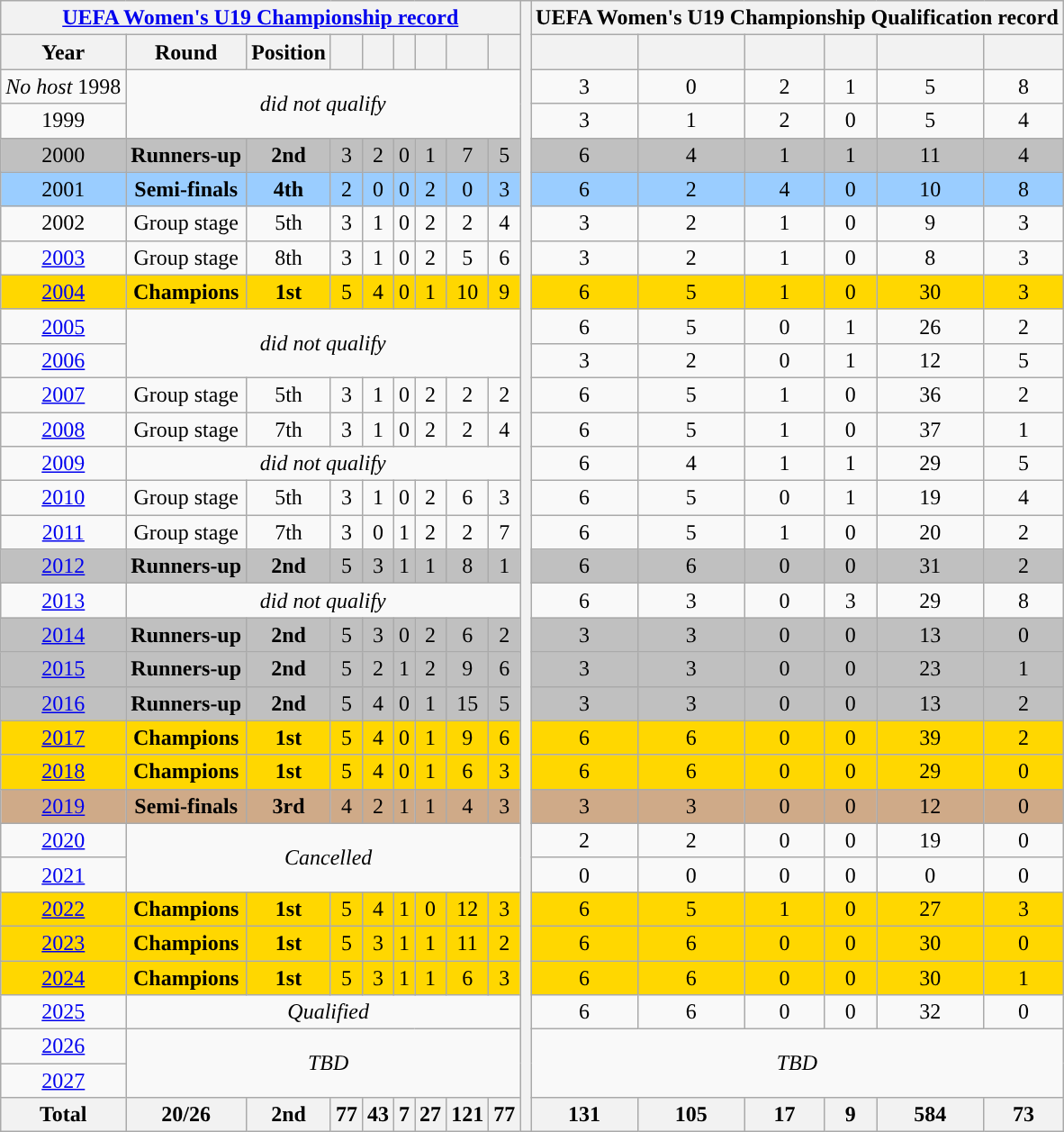<table class="wikitable" style="text-align: center;">
<tr>
<th colspan=9><a href='#'>UEFA Women's U19 Championship record</a></th>
<th width=1% rowspan=39></th>
<th colspan=6>UEFA Women's U19 Championship Qualification record</th>
</tr>
<tr>
<th>Year</th>
<th>Round</th>
<th>Position</th>
<th></th>
<th></th>
<th></th>
<th></th>
<th></th>
<th></th>
<th></th>
<th></th>
<th></th>
<th></th>
<th></th>
<th></th>
</tr>
<tr>
<td><em>No host</em> 1998</td>
<td rowspan=2 colspan=8><em>did not qualify</em></td>
<td>3</td>
<td>0</td>
<td>2</td>
<td>1</td>
<td>5</td>
<td>8</td>
</tr>
<tr>
<td> 1999</td>
<td>3</td>
<td>1</td>
<td>2</td>
<td>0</td>
<td>5</td>
<td>4</td>
</tr>
<tr style="background:Silver;">
<td> 2000</td>
<td><strong>Runners-up</strong></td>
<td><strong>2nd</strong></td>
<td>3</td>
<td>2</td>
<td>0</td>
<td>1</td>
<td>7</td>
<td>5</td>
<td>6</td>
<td>4</td>
<td>1</td>
<td>1</td>
<td>11</td>
<td>4</td>
</tr>
<tr style="background:#9acdff;">
<td> 2001</td>
<td><strong>Semi-finals</strong></td>
<td><strong>4th</strong></td>
<td>2</td>
<td>0</td>
<td>0</td>
<td>2</td>
<td>0</td>
<td>3</td>
<td>6</td>
<td>2</td>
<td>4</td>
<td>0</td>
<td>10</td>
<td>8</td>
</tr>
<tr>
<td> 2002</td>
<td>Group stage</td>
<td>5th</td>
<td>3</td>
<td>1</td>
<td>0</td>
<td>2</td>
<td>2</td>
<td>4</td>
<td>3</td>
<td>2</td>
<td>1</td>
<td>0</td>
<td>9</td>
<td>3</td>
</tr>
<tr>
<td> <a href='#'>2003</a></td>
<td>Group stage</td>
<td>8th</td>
<td>3</td>
<td>1</td>
<td>0</td>
<td>2</td>
<td>5</td>
<td>6</td>
<td>3</td>
<td>2</td>
<td>1</td>
<td>0</td>
<td>8</td>
<td>3</td>
</tr>
<tr style="background:Gold;">
<td> <a href='#'>2004</a></td>
<td><strong>Champions</strong></td>
<td><strong>1st</strong></td>
<td>5</td>
<td>4</td>
<td>0</td>
<td>1</td>
<td>10</td>
<td>9</td>
<td>6</td>
<td>5</td>
<td>1</td>
<td>0</td>
<td>30</td>
<td>3</td>
</tr>
<tr>
<td> <a href='#'>2005</a></td>
<td rowspan=2 colspan=8><em>did not qualify</em></td>
<td>6</td>
<td>5</td>
<td>0</td>
<td>1</td>
<td>26</td>
<td>2</td>
</tr>
<tr>
<td> <a href='#'>2006</a></td>
<td>3</td>
<td>2</td>
<td>0</td>
<td>1</td>
<td>12</td>
<td>5</td>
</tr>
<tr>
<td> <a href='#'>2007</a></td>
<td>Group stage</td>
<td>5th</td>
<td>3</td>
<td>1</td>
<td>0</td>
<td>2</td>
<td>2</td>
<td>2</td>
<td>6</td>
<td>5</td>
<td>1</td>
<td>0</td>
<td>36</td>
<td>2</td>
</tr>
<tr>
<td> <a href='#'>2008</a></td>
<td>Group stage</td>
<td>7th</td>
<td>3</td>
<td>1</td>
<td>0</td>
<td>2</td>
<td>2</td>
<td>4</td>
<td>6</td>
<td>5</td>
<td>1</td>
<td>0</td>
<td>37</td>
<td>1</td>
</tr>
<tr>
<td> <a href='#'>2009</a></td>
<td rowspan=1 colspan=8><em>did not qualify</em></td>
<td>6</td>
<td>4</td>
<td>1</td>
<td>1</td>
<td>29</td>
<td>5</td>
</tr>
<tr>
<td> <a href='#'>2010</a></td>
<td>Group stage</td>
<td>5th</td>
<td>3</td>
<td>1</td>
<td>0</td>
<td>2</td>
<td>6</td>
<td>3</td>
<td>6</td>
<td>5</td>
<td>0</td>
<td>1</td>
<td>19</td>
<td>4</td>
</tr>
<tr>
<td> <a href='#'>2011</a></td>
<td>Group stage</td>
<td>7th</td>
<td>3</td>
<td>0</td>
<td>1</td>
<td>2</td>
<td>2</td>
<td>7</td>
<td>6</td>
<td>5</td>
<td>1</td>
<td>0</td>
<td>20</td>
<td>2</td>
</tr>
<tr style="background:Silver;">
<td> <a href='#'>2012</a></td>
<td><strong>Runners-up</strong></td>
<td><strong>2nd</strong></td>
<td>5</td>
<td>3</td>
<td>1</td>
<td>1</td>
<td>8</td>
<td>1</td>
<td>6</td>
<td>6</td>
<td>0</td>
<td>0</td>
<td>31</td>
<td>2</td>
</tr>
<tr>
<td> <a href='#'>2013</a></td>
<td rowspan=1 colspan=8><em>did not qualify</em></td>
<td>6</td>
<td>3</td>
<td>0</td>
<td>3</td>
<td>29</td>
<td>8</td>
</tr>
<tr style="background:Silver;">
<td> <a href='#'>2014</a></td>
<td><strong>Runners-up</strong></td>
<td><strong>2nd</strong></td>
<td>5</td>
<td>3</td>
<td>0</td>
<td>2</td>
<td>6</td>
<td>2</td>
<td>3</td>
<td>3</td>
<td>0</td>
<td>0</td>
<td>13</td>
<td>0</td>
</tr>
<tr style="background:Silver;">
<td> <a href='#'>2015</a></td>
<td><strong>Runners-up</strong></td>
<td><strong>2nd</strong></td>
<td>5</td>
<td>2</td>
<td>1</td>
<td>2</td>
<td>9</td>
<td>6</td>
<td>3</td>
<td>3</td>
<td>0</td>
<td>0</td>
<td>23</td>
<td>1</td>
</tr>
<tr style="background:Silver;">
<td> <a href='#'>2016</a></td>
<td><strong>Runners-up</strong></td>
<td><strong>2nd</strong></td>
<td>5</td>
<td>4</td>
<td>0</td>
<td>1</td>
<td>15</td>
<td>5</td>
<td>3</td>
<td>3</td>
<td>0</td>
<td>0</td>
<td>13</td>
<td>2</td>
</tr>
<tr style="background:Gold;">
<td> <a href='#'>2017</a></td>
<td><strong>Champions</strong></td>
<td><strong>1st</strong></td>
<td>5</td>
<td>4</td>
<td>0</td>
<td>1</td>
<td>9</td>
<td>6</td>
<td>6</td>
<td>6</td>
<td>0</td>
<td>0</td>
<td>39</td>
<td>2</td>
</tr>
<tr style="background:Gold;">
<td> <a href='#'>2018</a></td>
<td><strong>Champions</strong></td>
<td><strong>1st</strong></td>
<td>5</td>
<td>4</td>
<td>0</td>
<td>1</td>
<td>6</td>
<td>3</td>
<td>6</td>
<td>6</td>
<td>0</td>
<td>0</td>
<td>29</td>
<td>0</td>
</tr>
<tr style="background:#CFAA88">
<td> <a href='#'>2019</a></td>
<td><strong>Semi-finals</strong></td>
<td><strong>3rd</strong></td>
<td>4</td>
<td>2</td>
<td>1</td>
<td>1</td>
<td>4</td>
<td>3</td>
<td>3</td>
<td>3</td>
<td>0</td>
<td>0</td>
<td>12</td>
<td>0</td>
</tr>
<tr>
<td> <a href='#'>2020</a></td>
<td rowspan=2 colspan=9><em>Cancelled</em></td>
<td>2</td>
<td>2</td>
<td>0</td>
<td>0</td>
<td>19</td>
<td>0</td>
</tr>
<tr>
<td> <a href='#'>2021</a></td>
<td>0</td>
<td>0</td>
<td>0</td>
<td>0</td>
<td>0</td>
<td>0</td>
</tr>
<tr style="background:Gold;">
<td> <a href='#'>2022</a></td>
<td><strong>Champions</strong></td>
<td><strong>1st</strong></td>
<td>5</td>
<td>4</td>
<td>1</td>
<td>0</td>
<td>12</td>
<td>3</td>
<td>6</td>
<td>5</td>
<td>1</td>
<td>0</td>
<td>27</td>
<td>3</td>
</tr>
<tr style="background:Gold;">
<td> <a href='#'>2023</a></td>
<td><strong>Champions</strong></td>
<td><strong>1st</strong></td>
<td>5</td>
<td>3</td>
<td>1</td>
<td>1</td>
<td>11</td>
<td>2</td>
<td>6</td>
<td>6</td>
<td>0</td>
<td>0</td>
<td>30</td>
<td>0</td>
</tr>
<tr style="background:Gold;">
<td> <a href='#'>2024</a></td>
<td><strong>Champions</strong></td>
<td><strong>1st</strong></td>
<td>5</td>
<td>3</td>
<td>1</td>
<td>1</td>
<td>6</td>
<td>3</td>
<td>6</td>
<td>6</td>
<td>0</td>
<td>0</td>
<td>30</td>
<td>1</td>
</tr>
<tr>
<td> <a href='#'>2025</a></td>
<td colspan=9><em>Qualified</em></td>
<td>6</td>
<td>6</td>
<td>0</td>
<td>0</td>
<td>32</td>
<td>0</td>
</tr>
<tr>
<td> <a href='#'>2026</a></td>
<td rowspan=2 colspan=9><em>TBD</em></td>
<td rowspan=2 colspan=9><em>TBD</em></td>
</tr>
<tr>
<td> <a href='#'>2027</a></td>
</tr>
<tr>
<th><strong>Total</strong></th>
<th><strong>20/26</strong></th>
<th><strong>2nd</strong></th>
<th><strong>77</strong></th>
<th><strong>43</strong></th>
<th><strong>7</strong></th>
<th><strong>27</strong></th>
<th><strong>121</strong></th>
<th><strong>77</strong></th>
<th><strong>131</strong></th>
<th><strong>105</strong></th>
<th><strong>17</strong></th>
<th><strong>9</strong></th>
<th><strong>584</strong></th>
<th><strong>73</strong></th>
</tr>
</table>
